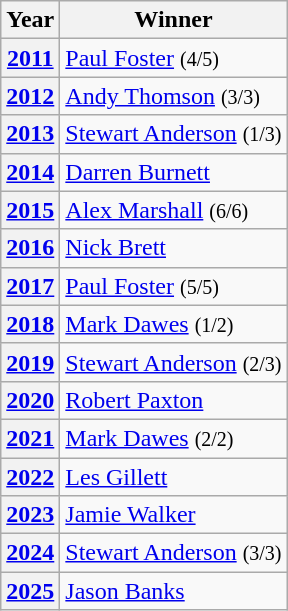<table class="wikitable">
<tr>
<th>Year</th>
<th>Winner</th>
</tr>
<tr>
<th><a href='#'>2011</a></th>
<td> <a href='#'>Paul Foster</a> <small>(4/5)</small></td>
</tr>
<tr>
<th><a href='#'>2012</a></th>
<td> <a href='#'>Andy Thomson</a> <small>(3/3)</small></td>
</tr>
<tr>
<th><a href='#'>2013</a></th>
<td> <a href='#'>Stewart Anderson</a> <small>(1/3)</small></td>
</tr>
<tr>
<th><a href='#'>2014</a></th>
<td> <a href='#'>Darren Burnett</a></td>
</tr>
<tr>
<th><a href='#'>2015</a></th>
<td> <a href='#'>Alex Marshall</a> <small>(6/6)</small></td>
</tr>
<tr>
<th><a href='#'>2016</a></th>
<td> <a href='#'>Nick Brett</a></td>
</tr>
<tr>
<th><a href='#'>2017</a></th>
<td> <a href='#'>Paul Foster</a> <small>(5/5)</small></td>
</tr>
<tr>
<th><a href='#'>2018</a></th>
<td> <a href='#'>Mark Dawes</a> <small>(1/2)</small></td>
</tr>
<tr>
<th><a href='#'>2019</a></th>
<td> <a href='#'>Stewart Anderson</a> <small>(2/3)</small></td>
</tr>
<tr>
<th><a href='#'>2020</a></th>
<td> <a href='#'>Robert Paxton</a></td>
</tr>
<tr>
<th><a href='#'>2021</a></th>
<td> <a href='#'>Mark Dawes</a> <small>(2/2)</small></td>
</tr>
<tr>
<th><a href='#'>2022</a></th>
<td> <a href='#'>Les Gillett</a></td>
</tr>
<tr>
<th><a href='#'>2023</a></th>
<td> <a href='#'>Jamie Walker</a></td>
</tr>
<tr>
<th><a href='#'>2024</a></th>
<td> <a href='#'>Stewart Anderson</a> <small>(3/3)</small></td>
</tr>
<tr>
<th><a href='#'>2025</a></th>
<td> <a href='#'>Jason Banks</a></td>
</tr>
</table>
